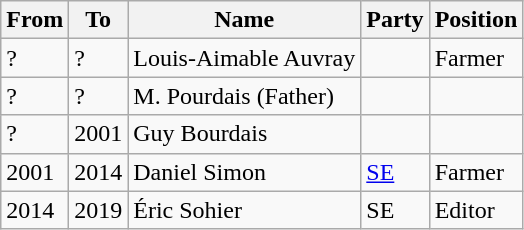<table class="wikitable">
<tr>
<th>From</th>
<th>To</th>
<th>Name</th>
<th>Party</th>
<th>Position</th>
</tr>
<tr>
<td>?</td>
<td>?</td>
<td>Louis-Aimable Auvray</td>
<td></td>
<td>Farmer</td>
</tr>
<tr>
<td>?</td>
<td>?</td>
<td>M. Pourdais (Father)</td>
<td></td>
<td></td>
</tr>
<tr>
<td>?</td>
<td>2001</td>
<td>Guy Bourdais</td>
<td></td>
<td></td>
</tr>
<tr>
<td>2001</td>
<td>2014</td>
<td>Daniel Simon</td>
<td><a href='#'>SE</a></td>
<td>Farmer</td>
</tr>
<tr>
<td>2014</td>
<td>2019</td>
<td>Éric Sohier</td>
<td>SE</td>
<td>Editor</td>
</tr>
</table>
